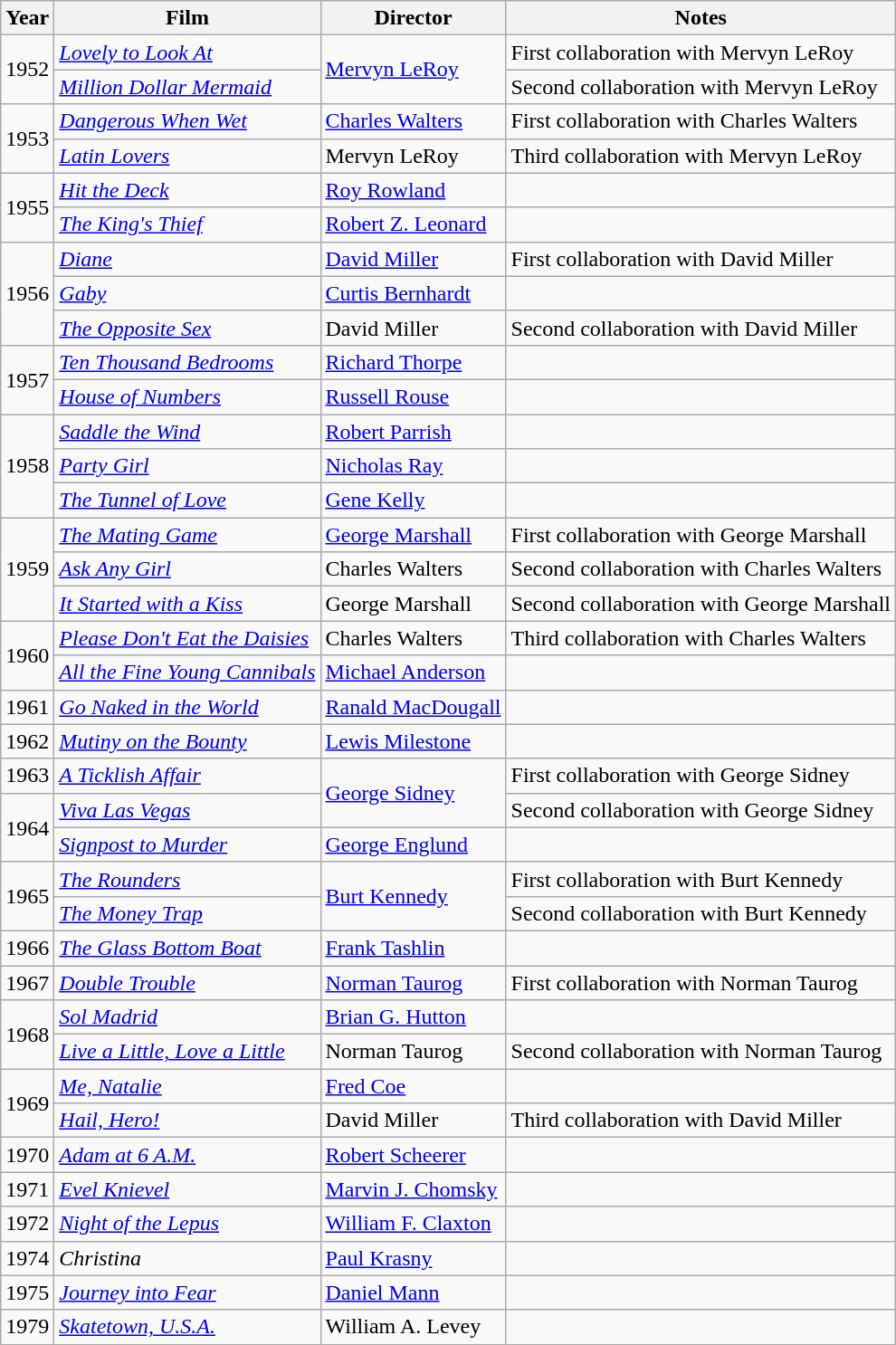<table class="wikitable">
<tr>
<th>Year</th>
<th>Film</th>
<th>Director</th>
<th>Notes</th>
</tr>
<tr>
<td rowspan=2>1952</td>
<td><em><a href='#'>Lovely to Look At</a></em></td>
<td rowspan=2><a href='#'>Mervyn LeRoy</a></td>
<td>First collaboration with Mervyn LeRoy</td>
</tr>
<tr>
<td><em><a href='#'>Million Dollar Mermaid</a></em></td>
<td>Second collaboration with Mervyn LeRoy</td>
</tr>
<tr>
<td rowspan=2>1953</td>
<td><em><a href='#'>Dangerous When Wet</a></em></td>
<td><a href='#'>Charles Walters</a></td>
<td>First collaboration with Charles Walters</td>
</tr>
<tr>
<td><em><a href='#'>Latin Lovers</a></em></td>
<td>Mervyn LeRoy</td>
<td>Third collaboration with Mervyn LeRoy</td>
</tr>
<tr>
<td rowspan=2>1955</td>
<td><em><a href='#'>Hit the Deck</a></em></td>
<td><a href='#'>Roy Rowland</a></td>
<td></td>
</tr>
<tr>
<td><em><a href='#'>The King's Thief</a></em></td>
<td><a href='#'>Robert Z. Leonard</a></td>
<td></td>
</tr>
<tr>
<td rowspan=3>1956</td>
<td><em><a href='#'>Diane</a></em></td>
<td><a href='#'>David Miller</a></td>
<td>First collaboration with David Miller</td>
</tr>
<tr>
<td><em><a href='#'>Gaby</a></em></td>
<td><a href='#'>Curtis Bernhardt</a></td>
<td></td>
</tr>
<tr>
<td><em><a href='#'>The Opposite Sex</a></em></td>
<td>David Miller</td>
<td>Second collaboration with David Miller</td>
</tr>
<tr>
<td rowspan=2>1957</td>
<td><em><a href='#'>Ten Thousand Bedrooms</a></em></td>
<td><a href='#'>Richard Thorpe</a></td>
<td></td>
</tr>
<tr>
<td><em><a href='#'>House of Numbers</a></em></td>
<td><a href='#'>Russell Rouse</a></td>
<td></td>
</tr>
<tr>
<td rowspan=3>1958</td>
<td><em><a href='#'>Saddle the Wind</a></em></td>
<td><a href='#'>Robert Parrish</a></td>
<td></td>
</tr>
<tr>
<td><em><a href='#'>Party Girl</a></em></td>
<td><a href='#'>Nicholas Ray</a></td>
<td></td>
</tr>
<tr>
<td><em><a href='#'>The Tunnel of Love</a></em></td>
<td><a href='#'>Gene Kelly</a></td>
<td></td>
</tr>
<tr>
<td rowspan=3>1959</td>
<td><em><a href='#'>The Mating Game</a></em></td>
<td><a href='#'>George Marshall</a></td>
<td>First collaboration with George Marshall</td>
</tr>
<tr>
<td><em><a href='#'>Ask Any Girl</a></em></td>
<td>Charles Walters</td>
<td>Second collaboration with Charles Walters</td>
</tr>
<tr>
<td><em><a href='#'>It Started with a Kiss</a></em></td>
<td>George Marshall</td>
<td>Second collaboration with George Marshall</td>
</tr>
<tr>
<td rowspan=2>1960</td>
<td><em><a href='#'>Please Don't Eat the Daisies</a></em></td>
<td>Charles Walters</td>
<td>Third collaboration with Charles Walters</td>
</tr>
<tr>
<td><em><a href='#'>All the Fine Young Cannibals</a></em></td>
<td><a href='#'>Michael Anderson</a></td>
<td></td>
</tr>
<tr>
<td>1961</td>
<td><em><a href='#'>Go Naked in the World</a></em></td>
<td><a href='#'>Ranald MacDougall</a></td>
<td></td>
</tr>
<tr>
<td>1962</td>
<td><em><a href='#'>Mutiny on the Bounty</a></em></td>
<td><a href='#'>Lewis Milestone</a></td>
<td></td>
</tr>
<tr>
<td>1963</td>
<td><em><a href='#'>A Ticklish Affair</a></em></td>
<td rowspan=2><a href='#'>George Sidney</a></td>
<td>First collaboration with George Sidney</td>
</tr>
<tr>
<td rowspan=2>1964</td>
<td><em><a href='#'>Viva Las Vegas</a></em></td>
<td>Second collaboration with George Sidney</td>
</tr>
<tr>
<td><em><a href='#'>Signpost to Murder</a></em></td>
<td><a href='#'>George Englund</a></td>
<td></td>
</tr>
<tr>
<td rowspan=2>1965</td>
<td><em><a href='#'>The Rounders</a></em></td>
<td rowspan=2><a href='#'>Burt Kennedy</a></td>
<td>First collaboration with Burt Kennedy</td>
</tr>
<tr>
<td><em><a href='#'>The Money Trap</a></em></td>
<td>Second collaboration with Burt Kennedy</td>
</tr>
<tr>
<td>1966</td>
<td><em><a href='#'>The Glass Bottom Boat</a></em></td>
<td><a href='#'>Frank Tashlin</a></td>
<td></td>
</tr>
<tr>
<td>1967</td>
<td><em><a href='#'>Double Trouble</a></em></td>
<td><a href='#'>Norman Taurog</a></td>
<td>First collaboration with Norman Taurog</td>
</tr>
<tr>
<td rowspan=2>1968</td>
<td><em><a href='#'>Sol Madrid</a></em></td>
<td><a href='#'>Brian G. Hutton</a></td>
<td></td>
</tr>
<tr>
<td><em><a href='#'>Live a Little, Love a Little</a></em></td>
<td>Norman Taurog</td>
<td>Second collaboration with Norman Taurog</td>
</tr>
<tr>
<td rowspan=2>1969</td>
<td><em><a href='#'>Me, Natalie</a></em></td>
<td><a href='#'>Fred Coe</a></td>
<td></td>
</tr>
<tr>
<td><em><a href='#'>Hail, Hero!</a></em></td>
<td>David Miller</td>
<td>Third collaboration with David Miller</td>
</tr>
<tr>
<td>1970</td>
<td><em><a href='#'>Adam at 6 A.M.</a></em></td>
<td><a href='#'>Robert Scheerer</a></td>
<td></td>
</tr>
<tr>
<td>1971</td>
<td><em><a href='#'>Evel Knievel</a></em></td>
<td><a href='#'>Marvin J. Chomsky</a></td>
<td></td>
</tr>
<tr>
<td>1972</td>
<td><em><a href='#'>Night of the Lepus</a></em></td>
<td><a href='#'>William F. Claxton</a></td>
<td></td>
</tr>
<tr>
<td>1974</td>
<td><em>Christina</em></td>
<td><a href='#'>Paul Krasny</a></td>
<td></td>
</tr>
<tr>
<td>1975</td>
<td><em><a href='#'>Journey into Fear</a></em></td>
<td><a href='#'>Daniel Mann</a></td>
<td></td>
</tr>
<tr>
<td>1979</td>
<td><em><a href='#'>Skatetown, U.S.A.</a></em></td>
<td>William A. Levey</td>
<td></td>
</tr>
</table>
